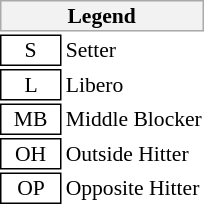<table class="toccolours" style="margin-left: 50px; font-size: 90%; white-space: nowrap; valign: middle;">
<tr>
<th colspan="6" style="background-color: #F2F2F2; border: 1px solid #AAAAAA;">Legend</th>
</tr>
<tr>
<td style="border: 1px solid black;" align=center>  S  </td>
<td>Setter</td>
</tr>
<tr>
<td style="border: 1px solid black;" align=center>  L  </td>
<td>Libero</td>
</tr>
<tr>
<td style="border: 1px solid black;" align=center>  MB  </td>
<td>Middle Blocker</td>
</tr>
<tr>
<td style="border: 1px solid black;" align=center>  OH  </td>
<td>Outside Hitter</td>
</tr>
<tr>
<td style="border: 1px solid black;" align=center>  OP  </td>
<td>Opposite Hitter</td>
</tr>
<tr>
</tr>
</table>
